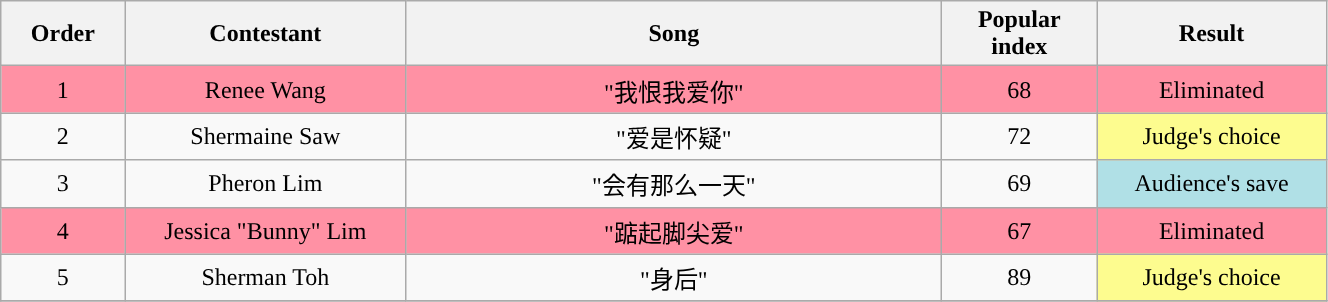<table class="wikitable" style="text-align:center; width:70%;">
<tr>
<th scope="col" style="width:4%;">Order</th>
<th scope="col" style="width:11%;">Contestant</th>
<th scope="col" style="width:21%;">Song</th>
<th scope="col" style="width:5%;">Popular index</th>
<th scope="col" style="width:9%;">Result</th>
</tr>
<tr style="background:#FF91A4;">
<td>1</td>
<td>Renee Wang</td>
<td>"我恨我爱你"</td>
<td>68</td>
<td style="background:#FF91A4;">Eliminated</td>
</tr>
<tr>
<td>2</td>
<td>Shermaine Saw</td>
<td>"爱是怀疑"</td>
<td>72</td>
<td style="background:#fdfc8f;">Judge's choice</td>
</tr>
<tr>
<td>3</td>
<td>Pheron Lim</td>
<td>"会有那么一天"</td>
<td>69</td>
<td style="background:#B0E0E6;">Audience's save</td>
</tr>
<tr style="background:#FF91A4;">
<td>4</td>
<td>Jessica "Bunny" Lim</td>
<td>"踮起脚尖爱"</td>
<td>67</td>
<td style="background:#FF91A4;">Eliminated</td>
</tr>
<tr>
<td>5</td>
<td>Sherman Toh</td>
<td>"身后"</td>
<td>89</td>
<td style="background:#fdfc8f;">Judge's choice</td>
</tr>
<tr>
</tr>
</table>
